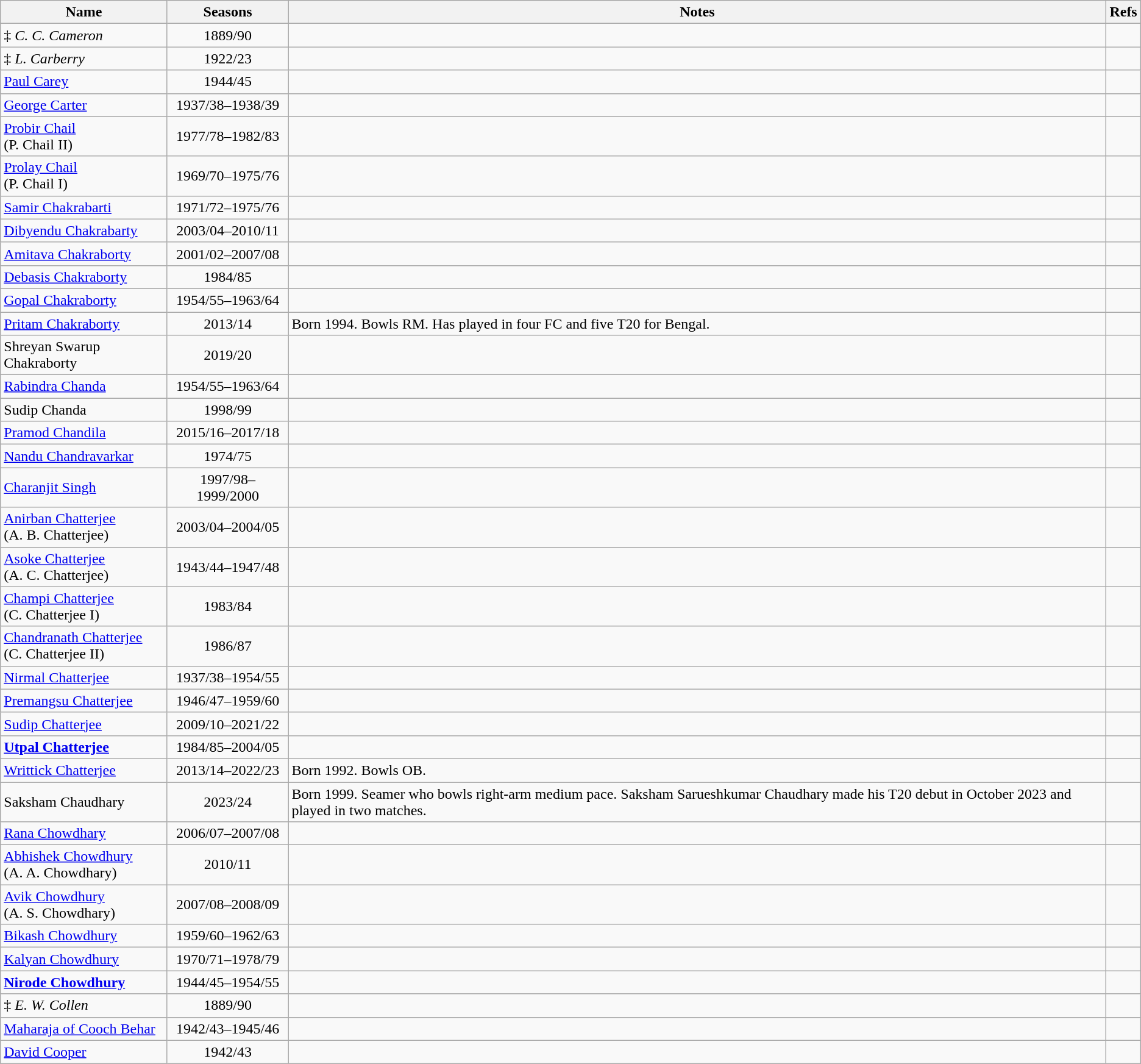<table class="wikitable">
<tr>
<th style="width:175px">Name</th>
<th style="width:125px">Seasons</th>
<th>Notes</th>
<th>Refs</th>
</tr>
<tr>
<td>‡ <em>C. C. Cameron</em></td>
<td align="center">1889/90</td>
<td></td>
<td></td>
</tr>
<tr>
<td>‡ <em>L. Carberry</em></td>
<td align="center">1922/23</td>
<td></td>
<td></td>
</tr>
<tr>
<td><a href='#'>Paul Carey</a></td>
<td align="center">1944/45</td>
<td></td>
<td></td>
</tr>
<tr>
<td><a href='#'>George Carter</a></td>
<td align="center">1937/38–1938/39</td>
<td></td>
<td></td>
</tr>
<tr>
<td><a href='#'>Probir Chail</a><br>(P. Chail II)</td>
<td align="center">1977/78–1982/83</td>
<td></td>
<td></td>
</tr>
<tr>
<td><a href='#'>Prolay Chail</a><br>(P. Chail I)</td>
<td align="center">1969/70–1975/76</td>
<td></td>
<td></td>
</tr>
<tr>
<td><a href='#'>Samir Chakrabarti</a></td>
<td align="center">1971/72–1975/76</td>
<td></td>
<td></td>
</tr>
<tr>
<td><a href='#'>Dibyendu Chakrabarty</a></td>
<td align="center">2003/04–2010/11</td>
<td></td>
<td></td>
</tr>
<tr>
<td><a href='#'>Amitava Chakraborty</a></td>
<td align="center">2001/02–2007/08</td>
<td></td>
<td></td>
</tr>
<tr>
<td><a href='#'>Debasis Chakraborty</a></td>
<td align="center">1984/85</td>
<td></td>
<td></td>
</tr>
<tr>
<td><a href='#'>Gopal Chakraborty</a></td>
<td align="center">1954/55–1963/64</td>
<td></td>
<td></td>
</tr>
<tr>
<td><a href='#'>Pritam Chakraborty</a></td>
<td align="center">2013/14</td>
<td>Born 1994. Bowls RM. Has played in four FC and five T20 for Bengal.</td>
<td></td>
</tr>
<tr>
<td>Shreyan Swarup Chakraborty</td>
<td align="center">2019/20</td>
<td></td>
<td></td>
</tr>
<tr>
<td><a href='#'>Rabindra Chanda</a></td>
<td align="center">1954/55–1963/64</td>
<td></td>
<td></td>
</tr>
<tr>
<td>Sudip Chanda</td>
<td align="center">1998/99</td>
<td></td>
<td></td>
</tr>
<tr>
<td><a href='#'>Pramod Chandila</a></td>
<td align="center">2015/16–2017/18</td>
<td></td>
<td></td>
</tr>
<tr>
<td><a href='#'>Nandu Chandravarkar</a></td>
<td align="center">1974/75</td>
<td></td>
<td></td>
</tr>
<tr>
<td><a href='#'>Charanjit Singh</a></td>
<td align="center">1997/98–1999/2000</td>
<td></td>
<td></td>
</tr>
<tr>
<td><a href='#'>Anirban Chatterjee</a><br>(A. B. Chatterjee)</td>
<td align="center">2003/04–2004/05</td>
<td></td>
<td></td>
</tr>
<tr>
<td><a href='#'>Asoke Chatterjee</a><br>(A. C. Chatterjee)</td>
<td align="center">1943/44–1947/48</td>
<td></td>
<td></td>
</tr>
<tr>
<td><a href='#'>Champi Chatterjee</a><br>(C. Chatterjee I)</td>
<td align="center">1983/84</td>
<td></td>
<td></td>
</tr>
<tr>
<td><a href='#'>Chandranath Chatterjee</a><br>(C. Chatterjee II)</td>
<td align="center">1986/87</td>
<td></td>
<td></td>
</tr>
<tr>
<td><a href='#'>Nirmal Chatterjee</a></td>
<td align="center">1937/38–1954/55</td>
<td></td>
<td></td>
</tr>
<tr>
<td><a href='#'>Premangsu Chatterjee</a></td>
<td align="center">1946/47–1959/60</td>
<td></td>
<td></td>
</tr>
<tr>
<td><a href='#'>Sudip Chatterjee</a></td>
<td align="center">2009/10–2021/22</td>
<td></td>
<td></td>
</tr>
<tr>
<td><strong><a href='#'>Utpal Chatterjee</a></strong></td>
<td align="center">1984/85–2004/05</td>
<td></td>
<td></td>
</tr>
<tr>
<td><a href='#'>Writtick Chatterjee</a></td>
<td align="center">2013/14–2022/23</td>
<td>Born 1992. Bowls OB.</td>
<td></td>
</tr>
<tr>
<td>Saksham Chaudhary</td>
<td align="center">2023/24</td>
<td>Born 1999. Seamer who bowls right-arm medium pace. Saksham Sarueshkumar Chaudhary made his T20 debut in October 2023 and played in two matches.</td>
<td></td>
</tr>
<tr>
<td><a href='#'>Rana Chowdhary</a></td>
<td align="center">2006/07–2007/08</td>
<td></td>
<td></td>
</tr>
<tr>
<td><a href='#'>Abhishek Chowdhury</a><br>(A. A. Chowdhary)</td>
<td align="center">2010/11</td>
<td></td>
<td></td>
</tr>
<tr>
<td><a href='#'>Avik Chowdhury</a><br>(A. S. Chowdhary)</td>
<td align="center">2007/08–2008/09</td>
<td></td>
<td></td>
</tr>
<tr>
<td><a href='#'>Bikash Chowdhury</a></td>
<td align="center">1959/60–1962/63</td>
<td></td>
<td></td>
</tr>
<tr>
<td><a href='#'>Kalyan Chowdhury</a></td>
<td align="center">1970/71–1978/79</td>
<td></td>
<td></td>
</tr>
<tr>
<td><strong><a href='#'>Nirode Chowdhury</a></strong></td>
<td align="center">1944/45–1954/55</td>
<td></td>
<td></td>
</tr>
<tr>
<td>‡ <em>E. W. Collen</em></td>
<td align="center">1889/90</td>
<td></td>
<td></td>
</tr>
<tr>
<td><a href='#'>Maharaja of Cooch Behar</a></td>
<td align="center">1942/43–1945/46</td>
<td></td>
<td></td>
</tr>
<tr>
<td><a href='#'>David Cooper</a></td>
<td align="center">1942/43</td>
<td></td>
<td></td>
</tr>
<tr>
</tr>
</table>
